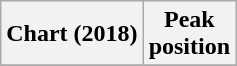<table class="wikitable sortable plainrowheaders">
<tr>
<th>Chart (2018)</th>
<th>Peak<br>position</th>
</tr>
<tr>
</tr>
</table>
